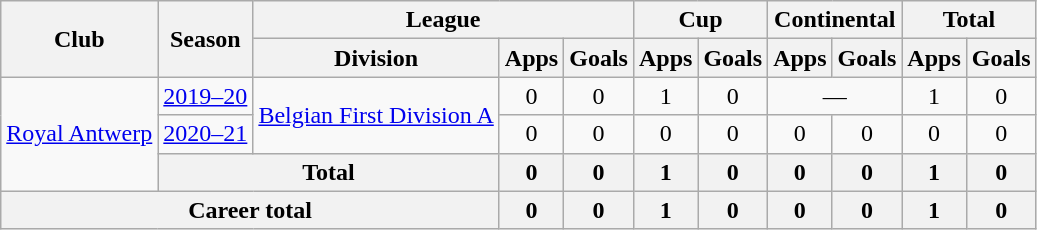<table class="wikitable" Style="text-align: center">
<tr>
<th rowspan="2">Club</th>
<th rowspan="2">Season</th>
<th colspan="3">League</th>
<th colspan="2">Cup</th>
<th colspan="2">Continental</th>
<th colspan="2">Total</th>
</tr>
<tr>
<th>Division</th>
<th>Apps</th>
<th>Goals</th>
<th>Apps</th>
<th>Goals</th>
<th>Apps</th>
<th>Goals</th>
<th>Apps</th>
<th>Goals</th>
</tr>
<tr>
<td rowspan="3"><a href='#'>Royal Antwerp</a></td>
<td><a href='#'>2019–20</a></td>
<td rowspan="2"><a href='#'>Belgian First Division A</a></td>
<td>0</td>
<td>0</td>
<td>1</td>
<td>0</td>
<td colspan="2">—</td>
<td>1</td>
<td>0</td>
</tr>
<tr>
<td><a href='#'>2020–21</a></td>
<td>0</td>
<td>0</td>
<td>0</td>
<td>0</td>
<td>0</td>
<td>0</td>
<td>0</td>
<td>0</td>
</tr>
<tr>
<th colspan="2">Total</th>
<th>0</th>
<th>0</th>
<th>1</th>
<th>0</th>
<th>0</th>
<th>0</th>
<th>1</th>
<th>0</th>
</tr>
<tr>
<th colspan="3">Career total</th>
<th>0</th>
<th>0</th>
<th>1</th>
<th>0</th>
<th>0</th>
<th>0</th>
<th>1</th>
<th>0</th>
</tr>
</table>
